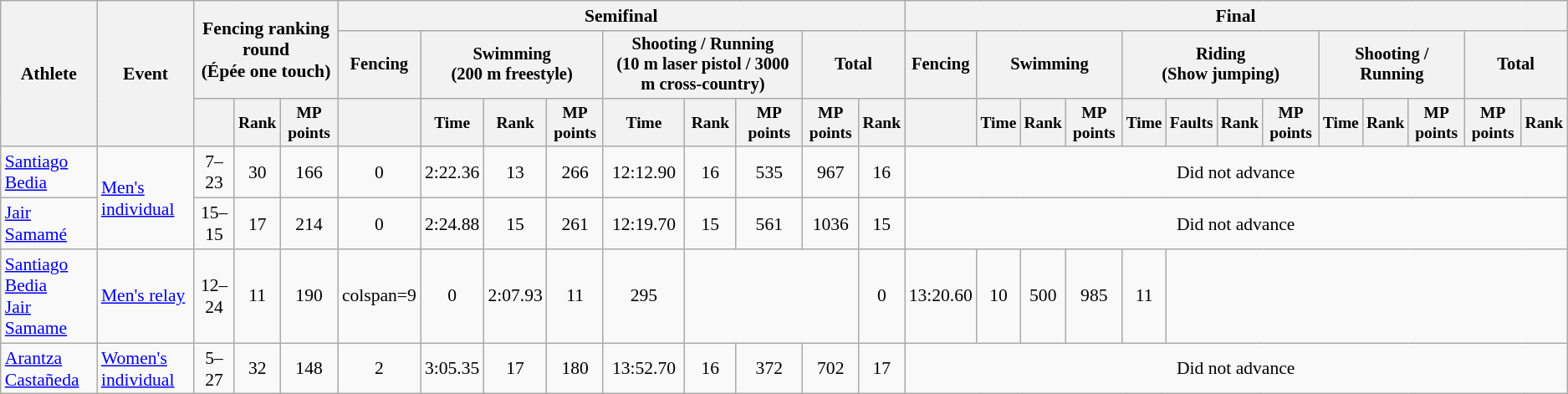<table class=wikitable style=font-size:90%;text-align:center>
<tr>
<th rowspan=3>Athlete</th>
<th rowspan=3>Event</th>
<th colspan=3 rowspan=2>Fencing ranking round<br><span>(Épée one touch)</span></th>
<th colspan=9>Semifinal</th>
<th colspan=13>Final</th>
</tr>
<tr style=font-size:95%>
<th>Fencing</th>
<th colspan=3>Swimming<br><span>(200 m freestyle)</span></th>
<th colspan=3>Shooting / Running<br><span>(10 m laser pistol / 3000 m cross-country)</span></th>
<th colspan=2>Total</th>
<th>Fencing</th>
<th colspan=3>Swimming</th>
<th colspan=4>Riding<br><span>(Show jumping)</span></th>
<th colspan=3>Shooting / Running</th>
<th colspan=2>Total</th>
</tr>
<tr style=font-size:90%>
<th></th>
<th>Rank</th>
<th>MP points</th>
<th></th>
<th>Time</th>
<th>Rank</th>
<th>MP points</th>
<th>Time</th>
<th>Rank</th>
<th>MP points</th>
<th>MP points</th>
<th>Rank</th>
<th></th>
<th>Time</th>
<th>Rank</th>
<th>MP points</th>
<th>Time</th>
<th>Faults</th>
<th>Rank</th>
<th>MP points</th>
<th>Time</th>
<th>Rank</th>
<th>MP points</th>
<th>MP points</th>
<th>Rank</th>
</tr>
<tr>
<td align=left><a href='#'>Santiago Bedia⁣</a></td>
<td align=left rowspan=2><a href='#'>Men's individual</a></td>
<td>7–23</td>
<td>30</td>
<td>166</td>
<td>0</td>
<td>2:22.36</td>
<td>13</td>
<td>266</td>
<td>12:12.90</td>
<td>16</td>
<td>535</td>
<td>967</td>
<td>16</td>
<td colspan=13>Did not advance</td>
</tr>
<tr>
<td align=left><a href='#'>Jair Samamé</a></td>
<td>15–15</td>
<td>17</td>
<td>214</td>
<td>0</td>
<td>2:24.88</td>
<td>15</td>
<td>261</td>
<td>12:19.70</td>
<td>15</td>
<td>561</td>
<td>1036</td>
<td>15</td>
<td colspan=13>Did not advance</td>
</tr>
<tr>
<td align=left><a href='#'>Santiago Bedia⁣</a><br><a href='#'>Jair Samame⁣</a></td>
<td align=left><a href='#'>Men's relay</a></td>
<td>12–24</td>
<td>11</td>
<td>190</td>
<td>colspan=9 </td>
<td>0</td>
<td>2:07.93</td>
<td>11</td>
<td>295</td>
<td colspan=3></td>
<td>0</td>
<td>13:20.60</td>
<td>10</td>
<td>500</td>
<td>985</td>
<td>11</td>
</tr>
<tr>
<td align=left><a href='#'>Arantza Castañeda⁣</a></td>
<td align=left><a href='#'>Women's individual</a></td>
<td>5–27</td>
<td>32</td>
<td>148</td>
<td>2</td>
<td>3:05.35</td>
<td>17</td>
<td>180</td>
<td>13:52.70</td>
<td>16</td>
<td>372</td>
<td>702</td>
<td>17</td>
<td colspan=13>Did not advance</td>
</tr>
</table>
